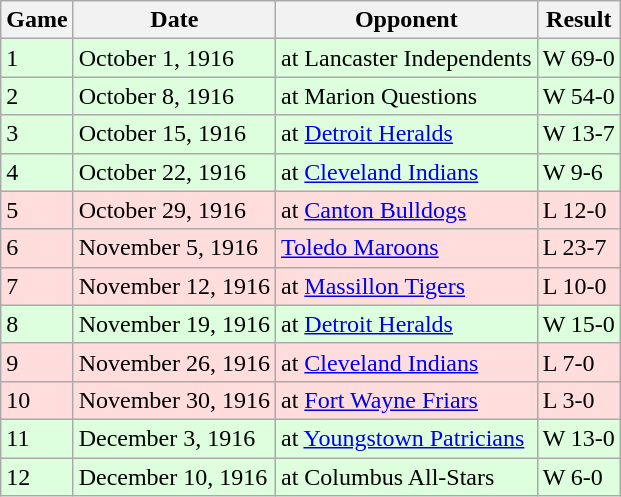<table class="wikitable">
<tr>
<th>Game</th>
<th>Date</th>
<th>Opponent</th>
<th>Result</th>
</tr>
<tr style="background: #ddffdd;">
<td>1</td>
<td>October 1, 1916</td>
<td>at Lancaster Independents</td>
<td>W 69-0</td>
</tr>
<tr style="background: #ddffdd;">
<td>2</td>
<td>October 8, 1916</td>
<td>at Marion Questions</td>
<td>W 54-0</td>
</tr>
<tr style="background: #ddffdd;">
<td>3</td>
<td>October 15, 1916</td>
<td>at <a href='#'>Detroit Heralds</a></td>
<td>W 13-7</td>
</tr>
<tr style="background: #ddffdd;">
<td>4</td>
<td>October 22, 1916</td>
<td>at <a href='#'>Cleveland Indians</a></td>
<td>W 9-6</td>
</tr>
<tr style="background: #ffdddd;">
<td>5</td>
<td>October 29, 1916</td>
<td>at <a href='#'>Canton Bulldogs</a></td>
<td>L 12-0</td>
</tr>
<tr style="background: #ffdddd;">
<td>6</td>
<td>November 5, 1916</td>
<td><a href='#'>Toledo Maroons</a></td>
<td>L 23-7</td>
</tr>
<tr style="background: #ffdddd;">
<td>7</td>
<td>November 12, 1916</td>
<td>at <a href='#'>Massillon Tigers</a></td>
<td>L 10-0</td>
</tr>
<tr style="background: #ddffdd;">
<td>8</td>
<td>November 19, 1916</td>
<td>at <a href='#'>Detroit Heralds</a></td>
<td>W 15-0</td>
</tr>
<tr style="background: #ffdddd;">
<td>9</td>
<td>November 26, 1916</td>
<td>at <a href='#'>Cleveland Indians</a></td>
<td>L 7-0</td>
</tr>
<tr style="background: #ffdddd;">
<td>10</td>
<td>November 30, 1916</td>
<td>at <a href='#'>Fort Wayne Friars</a></td>
<td>L 3-0</td>
</tr>
<tr style="background: #ddffdd;">
<td>11</td>
<td>December 3, 1916</td>
<td>at <a href='#'>Youngstown Patricians</a></td>
<td>W 13-0</td>
</tr>
<tr style="background: #ddffdd;">
<td>12</td>
<td>December 10, 1916</td>
<td>at Columbus All-Stars</td>
<td>W 6-0</td>
</tr>
</table>
